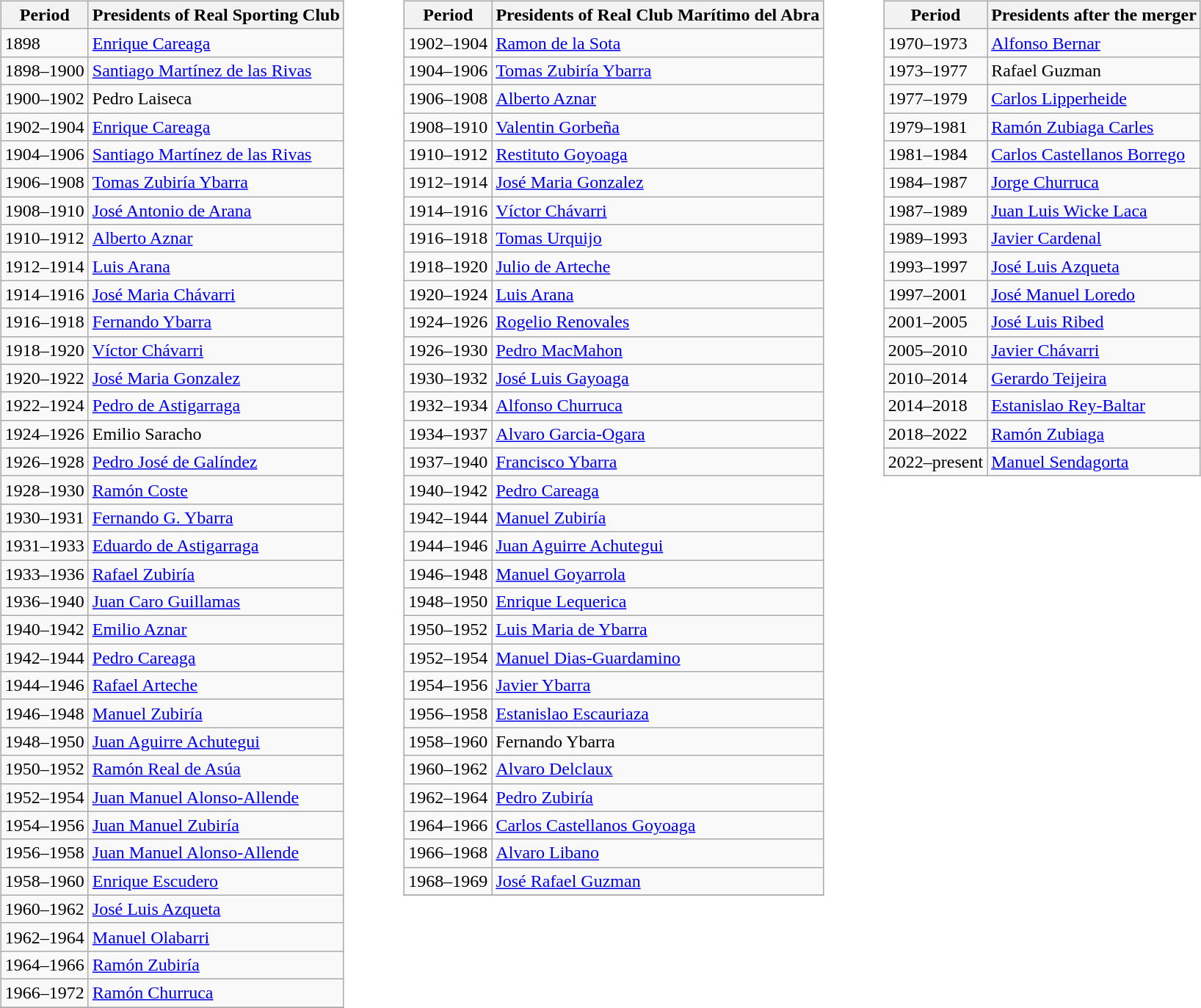<table>
<tr>
<td width="10"> </td>
<td valign="top"><br><table class="wikitable" style="text-align: center">
<tr>
<th rowspan="1">Period</th>
<th rowspan="1">Presidents of Real Sporting Club</th>
</tr>
<tr>
<td align=left>1898</td>
<td align=left><a href='#'>Enrique Careaga</a></td>
</tr>
<tr>
<td align=left>1898–1900</td>
<td align=left><a href='#'>Santiago Martínez de las Rivas</a></td>
</tr>
<tr>
<td align=left>1900–1902</td>
<td align=left>Pedro Laiseca</td>
</tr>
<tr>
<td align=left>1902–1904</td>
<td align=left><a href='#'>Enrique Careaga</a></td>
</tr>
<tr>
<td align=left>1904–1906</td>
<td align=left><a href='#'>Santiago Martínez de las Rivas</a></td>
</tr>
<tr>
<td align=left>1906–1908</td>
<td align=left><a href='#'>Tomas Zubiría Ybarra</a></td>
</tr>
<tr>
<td align=left>1908–1910</td>
<td align=left><a href='#'>José Antonio de Arana</a></td>
</tr>
<tr>
<td align=left>1910–1912</td>
<td align=left><a href='#'>Alberto Aznar</a></td>
</tr>
<tr>
<td align=left>1912–1914</td>
<td align=left><a href='#'>Luis Arana</a></td>
</tr>
<tr>
<td align=left>1914–1916</td>
<td align=left><a href='#'>José Maria Chávarri</a></td>
</tr>
<tr>
<td align=left>1916–1918</td>
<td align=left><a href='#'>Fernando Ybarra</a></td>
</tr>
<tr>
<td align=left>1918–1920</td>
<td align=left><a href='#'>Víctor Chávarri</a></td>
</tr>
<tr>
<td align=left>1920–1922</td>
<td align=left><a href='#'>José Maria Gonzalez</a></td>
</tr>
<tr>
<td align=left>1922–1924</td>
<td align=left><a href='#'>Pedro de Astigarraga</a></td>
</tr>
<tr>
<td align=left>1924–1926</td>
<td align=left>Emilio Saracho</td>
</tr>
<tr>
<td align=left>1926–1928</td>
<td align=left><a href='#'>Pedro José de Galíndez</a></td>
</tr>
<tr>
<td align=left>1928–1930</td>
<td align=left><a href='#'>Ramón Coste</a></td>
</tr>
<tr>
<td align=left>1930–1931</td>
<td align=left><a href='#'>Fernando G. Ybarra</a></td>
</tr>
<tr>
<td align=left>1931–1933</td>
<td align=left><a href='#'>Eduardo de Astigarraga</a></td>
</tr>
<tr>
<td align=left>1933–1936</td>
<td align=left><a href='#'>Rafael Zubiría</a></td>
</tr>
<tr>
<td align=left>1936–1940</td>
<td align=left><a href='#'>Juan Caro Guillamas</a></td>
</tr>
<tr>
<td align=left>1940–1942</td>
<td align=left><a href='#'>Emilio Aznar</a></td>
</tr>
<tr>
<td align=left>1942–1944</td>
<td align=left><a href='#'>Pedro Careaga</a></td>
</tr>
<tr>
<td align=left>1944–1946</td>
<td align=left><a href='#'>Rafael Arteche</a></td>
</tr>
<tr>
<td align=left>1946–1948</td>
<td align=left><a href='#'>Manuel Zubiría</a></td>
</tr>
<tr>
<td align=left>1948–1950</td>
<td align=left><a href='#'>Juan Aguirre Achutegui</a></td>
</tr>
<tr>
<td align=left>1950–1952</td>
<td align=left><a href='#'>Ramón Real de Asúa</a></td>
</tr>
<tr>
<td align=left>1952–1954</td>
<td align=left><a href='#'>Juan Manuel Alonso-Allende</a></td>
</tr>
<tr>
<td align=left>1954–1956</td>
<td align=left><a href='#'>Juan Manuel Zubiría</a></td>
</tr>
<tr>
<td align=left>1956–1958</td>
<td align=left><a href='#'>Juan Manuel Alonso-Allende</a></td>
</tr>
<tr>
<td align=left>1958–1960</td>
<td align=left><a href='#'>Enrique Escudero</a></td>
</tr>
<tr>
<td align=left>1960–1962</td>
<td align=left><a href='#'>José Luis Azqueta</a></td>
</tr>
<tr>
<td align=left>1962–1964</td>
<td align=left><a href='#'>Manuel Olabarri</a></td>
</tr>
<tr>
<td align=left>1964–1966</td>
<td align=left><a href='#'>Ramón Zubiría</a></td>
</tr>
<tr>
<td align=left>1966–1972</td>
<td align=left><a href='#'>Ramón Churruca</a></td>
</tr>
<tr>
</tr>
</table>
</td>
<td width="30"> </td>
<td valign="top"><br><table class="wikitable" style="text-align: center">
<tr>
<th rowspan="1">Period</th>
<th rowspan="1">Presidents of Real Club Marítimo del Abra</th>
</tr>
<tr>
<td align=left>1902–1904</td>
<td align=left><a href='#'>Ramon de la Sota</a></td>
</tr>
<tr>
<td align=left>1904–1906</td>
<td align=left><a href='#'>Tomas Zubiría Ybarra</a></td>
</tr>
<tr>
<td align=left>1906–1908</td>
<td align=left><a href='#'>Alberto Aznar</a></td>
</tr>
<tr>
<td align=left>1908–1910</td>
<td align=left><a href='#'>Valentin Gorbeña</a></td>
</tr>
<tr>
<td align=left>1910–1912</td>
<td align=left><a href='#'>Restituto Goyoaga</a></td>
</tr>
<tr>
<td align=left>1912–1914</td>
<td align=left><a href='#'>José Maria Gonzalez</a></td>
</tr>
<tr>
<td align=left>1914–1916</td>
<td align=left><a href='#'>Víctor Chávarri</a></td>
</tr>
<tr>
<td align=left>1916–1918</td>
<td align=left><a href='#'>Tomas Urquijo</a></td>
</tr>
<tr>
<td align=left>1918–1920</td>
<td align=left><a href='#'>Julio de Arteche</a></td>
</tr>
<tr>
<td align=left>1920–1924</td>
<td align=left><a href='#'>Luis Arana</a></td>
</tr>
<tr>
<td align=left>1924–1926</td>
<td align=left><a href='#'>Rogelio Renovales</a></td>
</tr>
<tr>
<td align=left>1926–1930</td>
<td align=left><a href='#'>Pedro MacMahon</a></td>
</tr>
<tr>
<td align=left>1930–1932</td>
<td align=left><a href='#'>José Luis Gayoaga</a></td>
</tr>
<tr>
<td align=left>1932–1934</td>
<td align=left><a href='#'>Alfonso Churruca</a></td>
</tr>
<tr>
<td align=left>1934–1937</td>
<td align=left><a href='#'>Alvaro Garcia-Ogara</a></td>
</tr>
<tr>
<td align=left>1937–1940</td>
<td align=left><a href='#'>Francisco Ybarra</a></td>
</tr>
<tr>
<td align=left>1940–1942</td>
<td align=left><a href='#'>Pedro Careaga</a></td>
</tr>
<tr>
<td align=left>1942–1944</td>
<td align=left><a href='#'>Manuel Zubiría</a></td>
</tr>
<tr>
<td align=left>1944–1946</td>
<td align=left><a href='#'>Juan Aguirre Achutegui</a></td>
</tr>
<tr>
<td align=left>1946–1948</td>
<td align=left><a href='#'>Manuel Goyarrola</a></td>
</tr>
<tr>
<td align=left>1948–1950</td>
<td align=left><a href='#'>Enrique Lequerica</a></td>
</tr>
<tr>
<td align=left>1950–1952</td>
<td align=left><a href='#'>Luis Maria de Ybarra</a></td>
</tr>
<tr>
<td align=left>1952–1954</td>
<td align=left><a href='#'>Manuel Dias-Guardamino</a></td>
</tr>
<tr>
<td align=left>1954–1956</td>
<td align=left><a href='#'>Javier Ybarra</a></td>
</tr>
<tr>
<td align=left>1956–1958</td>
<td align=left><a href='#'>Estanislao Escauriaza</a></td>
</tr>
<tr>
<td align=left>1958–1960</td>
<td align=left>Fernando Ybarra</td>
</tr>
<tr>
<td align=left>1960–1962</td>
<td align=left><a href='#'>Alvaro Delclaux</a></td>
</tr>
<tr>
<td align=left>1962–1964</td>
<td align=left><a href='#'>Pedro Zubiría</a></td>
</tr>
<tr>
<td align=left>1964–1966</td>
<td align=left><a href='#'>Carlos Castellanos Goyoaga</a></td>
</tr>
<tr>
<td align=left>1966–1968</td>
<td align=left><a href='#'>Alvaro Libano</a></td>
</tr>
<tr>
<td align=left>1968–1969</td>
<td align=left><a href='#'>José Rafael Guzman</a></td>
</tr>
<tr>
</tr>
</table>
</td>
<td width="30"> </td>
<td valign="top"><br><table class="wikitable" style="text-align: center">
<tr>
<th rowspan="1">Period</th>
<th rowspan="1">Presidents after the merger</th>
</tr>
<tr>
<td align=left>1970–1973</td>
<td align=left><a href='#'>Alfonso Bernar</a></td>
</tr>
<tr>
<td align=left>1973–1977</td>
<td align=left>Rafael Guzman</td>
</tr>
<tr>
<td align=left>1977–1979</td>
<td align=left><a href='#'>Carlos Lipperheide</a></td>
</tr>
<tr>
<td align=left>1979–1981</td>
<td align=left><a href='#'>Ramón Zubiaga Carles</a></td>
</tr>
<tr>
<td align=left>1981–1984</td>
<td align=left><a href='#'>Carlos Castellanos Borrego</a></td>
</tr>
<tr>
<td align=left>1984–1987</td>
<td align=left><a href='#'>Jorge Churruca</a></td>
</tr>
<tr>
<td align=left>1987–1989</td>
<td align=left><a href='#'>Juan Luis Wicke Laca</a></td>
</tr>
<tr>
<td align=left>1989–1993</td>
<td align=left><a href='#'>Javier Cardenal</a></td>
</tr>
<tr>
<td align=left>1993–1997</td>
<td align=left><a href='#'>José Luis Azqueta</a></td>
</tr>
<tr>
<td align=left>1997–2001</td>
<td align=left><a href='#'>José Manuel Loredo</a></td>
</tr>
<tr>
<td align=left>2001–2005</td>
<td align=left><a href='#'>José Luis Ribed</a></td>
</tr>
<tr>
<td align=left>2005–2010</td>
<td align=left><a href='#'>Javier Chávarri</a></td>
</tr>
<tr>
<td align=left>2010–2014</td>
<td align=left><a href='#'>Gerardo Teijeira</a></td>
</tr>
<tr>
<td align=left>2014–2018</td>
<td align=left><a href='#'>Estanislao Rey-Baltar</a></td>
</tr>
<tr>
<td align=left>2018–2022</td>
<td align=left><a href='#'>Ramón Zubiaga</a></td>
</tr>
<tr>
<td align=left>2022–present</td>
<td align=left><a href='#'>Manuel Sendagorta</a></td>
</tr>
</table>
</td>
</tr>
</table>
